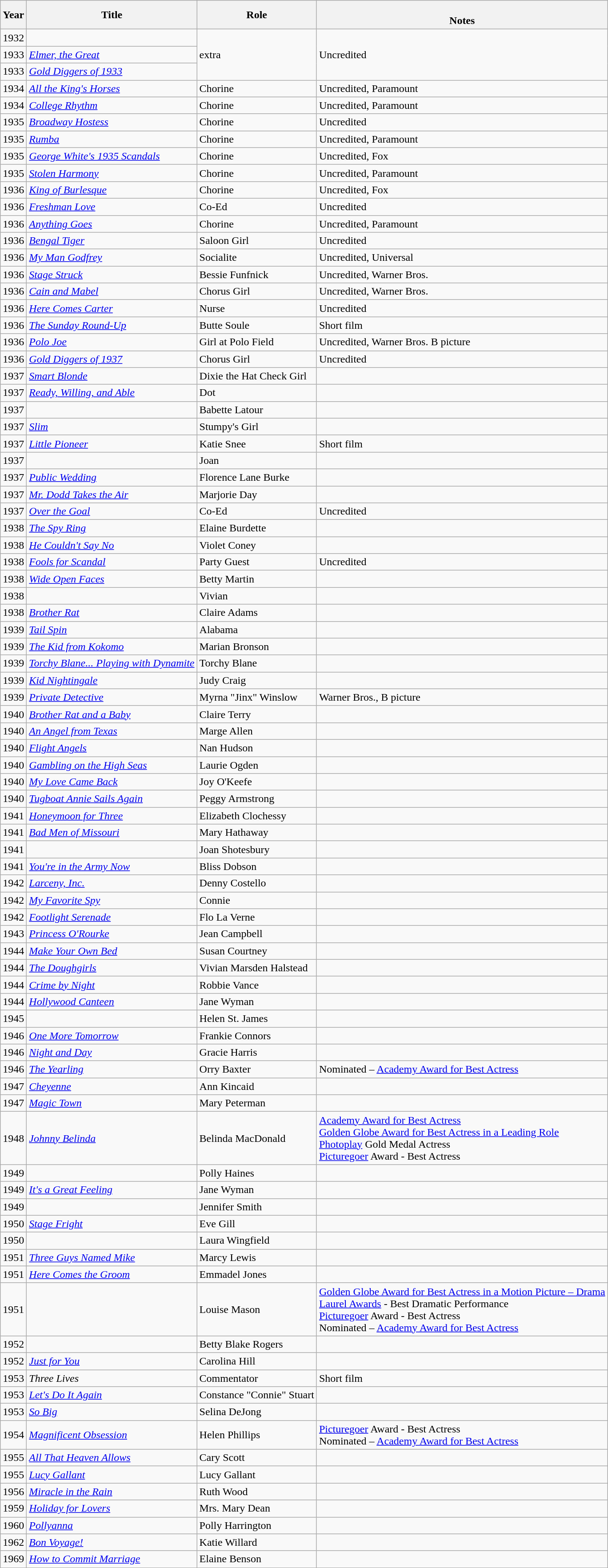<table class="wikitable sortable">
<tr>
<th>Year</th>
<th>Title</th>
<th>Role</th>
<th class="unsortable"><br>Notes</th>
</tr>
<tr>
<td>1932</td>
<td><em></em></td>
<td rowspan=3>extra</td>
<td rowspan=3>Uncredited</td>
</tr>
<tr>
<td>1933</td>
<td><em><a href='#'>Elmer, the Great</a></em></td>
</tr>
<tr>
<td>1933</td>
<td><em><a href='#'>Gold Diggers of 1933</a></em></td>
</tr>
<tr>
<td>1934</td>
<td><em><a href='#'>All the King's Horses</a></em></td>
<td>Chorine</td>
<td>Uncredited, Paramount</td>
</tr>
<tr>
<td>1934</td>
<td><em><a href='#'>College Rhythm</a></em></td>
<td>Chorine</td>
<td>Uncredited, Paramount</td>
</tr>
<tr>
<td>1935</td>
<td><em><a href='#'>Broadway Hostess</a></em></td>
<td>Chorine</td>
<td>Uncredited</td>
</tr>
<tr>
<td>1935</td>
<td><em><a href='#'>Rumba</a></em></td>
<td>Chorine</td>
<td>Uncredited, Paramount</td>
</tr>
<tr>
<td>1935</td>
<td><em><a href='#'>George White's 1935 Scandals</a></em></td>
<td>Chorine</td>
<td>Uncredited, Fox</td>
</tr>
<tr>
<td>1935</td>
<td><em><a href='#'>Stolen Harmony</a></em></td>
<td>Chorine</td>
<td>Uncredited, Paramount</td>
</tr>
<tr>
<td>1936</td>
<td><em><a href='#'>King of Burlesque</a></em></td>
<td>Chorine</td>
<td>Uncredited, Fox</td>
</tr>
<tr>
<td>1936</td>
<td><em><a href='#'>Freshman Love</a></em></td>
<td>Co-Ed</td>
<td>Uncredited</td>
</tr>
<tr>
<td>1936</td>
<td><em><a href='#'>Anything Goes</a></em></td>
<td>Chorine</td>
<td>Uncredited, Paramount</td>
</tr>
<tr>
<td>1936</td>
<td><em><a href='#'>Bengal Tiger</a></em></td>
<td>Saloon Girl</td>
<td>Uncredited</td>
</tr>
<tr>
<td>1936</td>
<td><em><a href='#'>My Man Godfrey</a></em></td>
<td>Socialite</td>
<td>Uncredited, Universal</td>
</tr>
<tr>
<td>1936</td>
<td><em><a href='#'>Stage Struck</a></em></td>
<td>Bessie Funfnick</td>
<td>Uncredited, Warner Bros.</td>
</tr>
<tr>
<td>1936</td>
<td><em><a href='#'>Cain and Mabel</a></em></td>
<td>Chorus Girl</td>
<td>Uncredited, Warner Bros.</td>
</tr>
<tr>
<td>1936</td>
<td><em><a href='#'>Here Comes Carter</a></em></td>
<td>Nurse</td>
<td>Uncredited</td>
</tr>
<tr>
<td>1936</td>
<td><em><a href='#'>The Sunday Round-Up</a></em></td>
<td>Butte Soule</td>
<td>Short film</td>
</tr>
<tr>
<td>1936</td>
<td><em><a href='#'>Polo Joe</a></em></td>
<td>Girl at Polo Field</td>
<td>Uncredited, Warner Bros. B picture</td>
</tr>
<tr>
<td>1936</td>
<td><em><a href='#'>Gold Diggers of 1937</a></em></td>
<td>Chorus Girl</td>
<td>Uncredited</td>
</tr>
<tr>
<td>1937</td>
<td><em><a href='#'>Smart Blonde</a></em></td>
<td>Dixie the Hat Check Girl</td>
<td></td>
</tr>
<tr>
<td>1937</td>
<td><em><a href='#'>Ready, Willing, and Able</a></em></td>
<td>Dot</td>
<td></td>
</tr>
<tr>
<td>1937</td>
<td><em></em></td>
<td>Babette Latour</td>
<td></td>
</tr>
<tr>
<td>1937</td>
<td><em><a href='#'>Slim</a></em></td>
<td>Stumpy's Girl</td>
<td></td>
</tr>
<tr>
<td>1937</td>
<td><em><a href='#'>Little Pioneer</a></em></td>
<td>Katie Snee</td>
<td>Short film</td>
</tr>
<tr>
<td>1937</td>
<td><em></em></td>
<td>Joan</td>
<td></td>
</tr>
<tr>
<td>1937</td>
<td><em><a href='#'>Public Wedding</a></em></td>
<td>Florence Lane Burke</td>
<td></td>
</tr>
<tr>
<td>1937</td>
<td><em><a href='#'>Mr. Dodd Takes the Air</a></em></td>
<td>Marjorie Day</td>
<td></td>
</tr>
<tr>
<td>1937</td>
<td><em><a href='#'>Over the Goal</a></em></td>
<td>Co-Ed</td>
<td>Uncredited</td>
</tr>
<tr>
<td>1938</td>
<td><em><a href='#'>The Spy Ring</a></em></td>
<td>Elaine Burdette</td>
<td></td>
</tr>
<tr>
<td>1938</td>
<td><em><a href='#'>He Couldn't Say No</a></em></td>
<td>Violet Coney</td>
<td></td>
</tr>
<tr>
<td>1938</td>
<td><em><a href='#'>Fools for Scandal</a></em></td>
<td>Party Guest</td>
<td>Uncredited</td>
</tr>
<tr>
<td>1938</td>
<td><em><a href='#'>Wide Open Faces</a></em></td>
<td>Betty Martin</td>
<td></td>
</tr>
<tr>
<td>1938</td>
<td><em></em></td>
<td>Vivian</td>
<td></td>
</tr>
<tr>
<td>1938</td>
<td><em><a href='#'>Brother Rat</a></em></td>
<td>Claire Adams</td>
<td></td>
</tr>
<tr>
<td>1939</td>
<td><em><a href='#'>Tail Spin</a></em></td>
<td>Alabama</td>
<td></td>
</tr>
<tr>
<td>1939</td>
<td><em><a href='#'>The Kid from Kokomo</a></em></td>
<td>Marian Bronson</td>
<td></td>
</tr>
<tr>
<td>1939</td>
<td><em><a href='#'>Torchy Blane... Playing with Dynamite</a></em></td>
<td>Torchy Blane</td>
<td></td>
</tr>
<tr>
<td>1939</td>
<td><em><a href='#'>Kid Nightingale</a></em></td>
<td>Judy Craig</td>
<td></td>
</tr>
<tr>
<td>1939</td>
<td><em><a href='#'>Private Detective</a></em></td>
<td>Myrna "Jinx" Winslow</td>
<td>Warner Bros., B picture</td>
</tr>
<tr>
<td>1940</td>
<td><em><a href='#'>Brother Rat and a Baby</a></em></td>
<td>Claire Terry</td>
<td></td>
</tr>
<tr>
<td>1940</td>
<td><em><a href='#'>An Angel from Texas</a></em></td>
<td>Marge Allen</td>
<td></td>
</tr>
<tr>
<td>1940</td>
<td><em><a href='#'>Flight Angels</a></em></td>
<td>Nan Hudson</td>
<td></td>
</tr>
<tr>
<td>1940</td>
<td><em><a href='#'>Gambling on the High Seas</a></em></td>
<td>Laurie Ogden</td>
<td></td>
</tr>
<tr>
<td>1940</td>
<td><em><a href='#'>My Love Came Back</a></em></td>
<td>Joy O'Keefe</td>
<td></td>
</tr>
<tr>
<td>1940</td>
<td><em><a href='#'>Tugboat Annie Sails Again</a></em></td>
<td>Peggy Armstrong</td>
<td></td>
</tr>
<tr>
<td>1941</td>
<td><em><a href='#'>Honeymoon for Three</a></em></td>
<td>Elizabeth Clochessy</td>
<td></td>
</tr>
<tr>
<td>1941</td>
<td><em><a href='#'>Bad Men of Missouri</a></em></td>
<td>Mary Hathaway</td>
<td></td>
</tr>
<tr>
<td>1941</td>
<td><em></em></td>
<td>Joan Shotesbury</td>
<td></td>
</tr>
<tr>
<td>1941</td>
<td><em><a href='#'>You're in the Army Now</a></em></td>
<td>Bliss Dobson</td>
<td></td>
</tr>
<tr>
<td>1942</td>
<td><em><a href='#'>Larceny, Inc.</a></em></td>
<td>Denny Costello</td>
<td></td>
</tr>
<tr>
<td>1942</td>
<td><em><a href='#'>My Favorite Spy</a></em></td>
<td>Connie</td>
<td></td>
</tr>
<tr>
<td>1942</td>
<td><em><a href='#'>Footlight Serenade</a></em></td>
<td>Flo La Verne</td>
<td></td>
</tr>
<tr>
<td>1943</td>
<td><em><a href='#'>Princess O'Rourke</a></em></td>
<td>Jean Campbell</td>
<td></td>
</tr>
<tr>
<td>1944</td>
<td><em><a href='#'>Make Your Own Bed</a></em></td>
<td>Susan Courtney</td>
<td></td>
</tr>
<tr>
<td>1944</td>
<td><em><a href='#'>The Doughgirls</a></em></td>
<td>Vivian Marsden Halstead</td>
<td></td>
</tr>
<tr>
<td>1944</td>
<td><em><a href='#'>Crime by Night</a></em></td>
<td>Robbie Vance</td>
<td></td>
</tr>
<tr>
<td>1944</td>
<td><em><a href='#'>Hollywood Canteen</a></em></td>
<td>Jane Wyman</td>
<td></td>
</tr>
<tr>
<td>1945</td>
<td><em></em></td>
<td>Helen St. James</td>
<td></td>
</tr>
<tr>
<td>1946</td>
<td><em><a href='#'>One More Tomorrow</a></em></td>
<td>Frankie Connors</td>
<td></td>
</tr>
<tr>
<td>1946</td>
<td><em><a href='#'>Night and Day</a></em></td>
<td>Gracie Harris</td>
<td></td>
</tr>
<tr>
<td>1946</td>
<td><em><a href='#'>The Yearling</a></em></td>
<td>Orry Baxter</td>
<td>Nominated – <a href='#'>Academy Award for Best Actress</a></td>
</tr>
<tr>
<td>1947</td>
<td><em><a href='#'>Cheyenne</a></em></td>
<td>Ann Kincaid</td>
<td></td>
</tr>
<tr>
<td>1947</td>
<td><em><a href='#'>Magic Town</a></em></td>
<td>Mary Peterman</td>
<td></td>
</tr>
<tr>
<td>1948</td>
<td><em><a href='#'>Johnny Belinda</a></em></td>
<td>Belinda MacDonald</td>
<td><a href='#'>Academy Award for Best Actress</a> <br> <a href='#'>Golden Globe Award for Best Actress in a Leading Role</a> <br> <a href='#'>Photoplay</a> Gold Medal Actress <br> <a href='#'>Picturegoer</a> Award - Best Actress</td>
</tr>
<tr>
<td>1949</td>
<td><em></em></td>
<td>Polly Haines</td>
<td></td>
</tr>
<tr>
<td>1949</td>
<td><em><a href='#'>It's a Great Feeling</a></em></td>
<td>Jane Wyman</td>
<td></td>
</tr>
<tr>
<td>1949</td>
<td><em></em></td>
<td>Jennifer Smith</td>
<td></td>
</tr>
<tr>
<td>1950</td>
<td><em><a href='#'>Stage Fright</a></em></td>
<td>Eve Gill</td>
<td></td>
</tr>
<tr>
<td>1950</td>
<td><em></em></td>
<td>Laura Wingfield</td>
<td></td>
</tr>
<tr>
<td>1951</td>
<td><em><a href='#'>Three Guys Named Mike</a></em></td>
<td>Marcy Lewis</td>
<td></td>
</tr>
<tr>
<td>1951</td>
<td><em><a href='#'>Here Comes the Groom</a></em></td>
<td>Emmadel Jones</td>
<td></td>
</tr>
<tr>
<td>1951</td>
<td><em></em></td>
<td>Louise Mason</td>
<td><a href='#'>Golden Globe Award for Best Actress in a Motion Picture – Drama</a> <br> <a href='#'>Laurel Awards</a> - Best Dramatic Performance <br> <a href='#'>Picturegoer</a> Award - Best Actress <br> Nominated – <a href='#'>Academy Award for Best Actress</a></td>
</tr>
<tr>
<td>1952</td>
<td><em></em></td>
<td>Betty Blake Rogers</td>
<td></td>
</tr>
<tr>
<td>1952</td>
<td><em><a href='#'>Just for You</a></em></td>
<td>Carolina Hill</td>
<td></td>
</tr>
<tr>
<td>1953</td>
<td><em>Three Lives</em></td>
<td>Commentator</td>
<td>Short film</td>
</tr>
<tr>
<td>1953</td>
<td><em><a href='#'>Let's Do It Again</a></em></td>
<td>Constance "Connie" Stuart</td>
<td></td>
</tr>
<tr>
<td>1953</td>
<td><em><a href='#'>So Big</a></em></td>
<td>Selina DeJong</td>
<td></td>
</tr>
<tr>
<td>1954</td>
<td><em><a href='#'>Magnificent Obsession</a></em></td>
<td>Helen Phillips</td>
<td><a href='#'>Picturegoer</a> Award - Best Actress <br> Nominated – <a href='#'>Academy Award for Best Actress</a></td>
</tr>
<tr>
<td>1955</td>
<td><em><a href='#'>All That Heaven Allows</a></em></td>
<td>Cary Scott</td>
<td></td>
</tr>
<tr>
<td>1955</td>
<td><em><a href='#'>Lucy Gallant</a></em></td>
<td>Lucy Gallant</td>
<td></td>
</tr>
<tr>
<td>1956</td>
<td><em><a href='#'>Miracle in the Rain</a></em></td>
<td>Ruth Wood</td>
<td></td>
</tr>
<tr>
<td>1959</td>
<td><em><a href='#'>Holiday for Lovers</a></em></td>
<td>Mrs. Mary Dean</td>
<td></td>
</tr>
<tr>
<td>1960</td>
<td><em><a href='#'>Pollyanna</a></em></td>
<td>Polly Harrington</td>
<td></td>
</tr>
<tr>
<td>1962</td>
<td><em><a href='#'>Bon Voyage!</a></em></td>
<td>Katie Willard</td>
<td></td>
</tr>
<tr>
<td>1969</td>
<td><em><a href='#'>How to Commit Marriage</a></em></td>
<td>Elaine Benson</td>
<td></td>
</tr>
</table>
